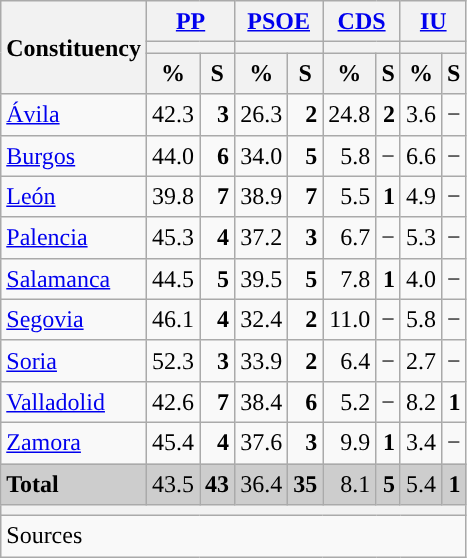<table class="wikitable sortable" style="text-align:right; line-height:20px;">
<tr>
<th rowspan="3">Constituency</th>
<th colspan="2" width="30px" class="unsortable"><a href='#'>PP</a></th>
<th colspan="2" width="30px" class="unsortable"><a href='#'>PSOE</a></th>
<th colspan="2" width="30px" class="unsortable"><a href='#'>CDS</a></th>
<th colspan="2" width="30px" class="unsortable"><a href='#'>IU</a></th>
</tr>
<tr>
<th colspan="2" style="background:"></th>
<th colspan="2" style="background:"></th>
<th colspan="2" style="background:"></th>
<th colspan="2" style="background:"></th>
</tr>
<tr>
<th data-sort-type="number">%</th>
<th data-sort-type="number">S</th>
<th data-sort-type="number">%</th>
<th data-sort-type="number">S</th>
<th data-sort-type="number">%</th>
<th data-sort-type="number">S</th>
<th data-sort-type="number">%</th>
<th data-sort-type="number">S</th>
</tr>
<tr>
<td align="left"><a href='#'>Ávila</a></td>
<td style="background:">42.3</td>
<td><strong>3</strong></td>
<td>26.3</td>
<td><strong>2</strong></td>
<td>24.8</td>
<td><strong>2</strong></td>
<td>3.6</td>
<td>−</td>
</tr>
<tr>
<td align="left"><a href='#'>Burgos</a></td>
<td style="background:">44.0</td>
<td><strong>6</strong></td>
<td>34.0</td>
<td><strong>5</strong></td>
<td>5.8</td>
<td>−</td>
<td>6.6</td>
<td>−</td>
</tr>
<tr>
<td align="left"><a href='#'>León</a></td>
<td style="background:">39.8</td>
<td><strong>7</strong></td>
<td>38.9</td>
<td><strong>7</strong></td>
<td>5.5</td>
<td><strong>1</strong></td>
<td>4.9</td>
<td>−</td>
</tr>
<tr>
<td align="left"><a href='#'>Palencia</a></td>
<td style="background:">45.3</td>
<td><strong>4</strong></td>
<td>37.2</td>
<td><strong>3</strong></td>
<td>6.7</td>
<td>−</td>
<td>5.3</td>
<td>−</td>
</tr>
<tr>
<td align="left"><a href='#'>Salamanca</a></td>
<td style="background:">44.5</td>
<td><strong>5</strong></td>
<td>39.5</td>
<td><strong>5</strong></td>
<td>7.8</td>
<td><strong>1</strong></td>
<td>4.0</td>
<td>−</td>
</tr>
<tr>
<td align="left"><a href='#'>Segovia</a></td>
<td style="background:">46.1</td>
<td><strong>4</strong></td>
<td>32.4</td>
<td><strong>2</strong></td>
<td>11.0</td>
<td>−</td>
<td>5.8</td>
<td>−</td>
</tr>
<tr>
<td align="left"><a href='#'>Soria</a></td>
<td style="background:">52.3</td>
<td><strong>3</strong></td>
<td>33.9</td>
<td><strong>2</strong></td>
<td>6.4</td>
<td>−</td>
<td>2.7</td>
<td>−</td>
</tr>
<tr>
<td align="left"><a href='#'>Valladolid</a></td>
<td style="background:">42.6</td>
<td><strong>7</strong></td>
<td>38.4</td>
<td><strong>6</strong></td>
<td>5.2</td>
<td>−</td>
<td>8.2</td>
<td><strong>1</strong></td>
</tr>
<tr>
<td align="left"><a href='#'>Zamora</a></td>
<td style="background:">45.4</td>
<td><strong>4</strong></td>
<td>37.6</td>
<td><strong>3</strong></td>
<td>9.9</td>
<td><strong>1</strong></td>
<td>3.4</td>
<td>−</td>
</tr>
<tr style="background:#CDCDCD;">
<td align="left"><strong>Total</strong></td>
<td style="background:">43.5</td>
<td><strong>43</strong></td>
<td>36.4</td>
<td><strong>35</strong></td>
<td>8.1</td>
<td><strong>5</strong></td>
<td>5.4</td>
<td><strong>1</strong></td>
</tr>
<tr>
<th colspan="9"></th>
</tr>
<tr>
<th style="text-align:left; font-weight:normal; background:#F9F9F9" colspan="9">Sources</th>
</tr>
</table>
